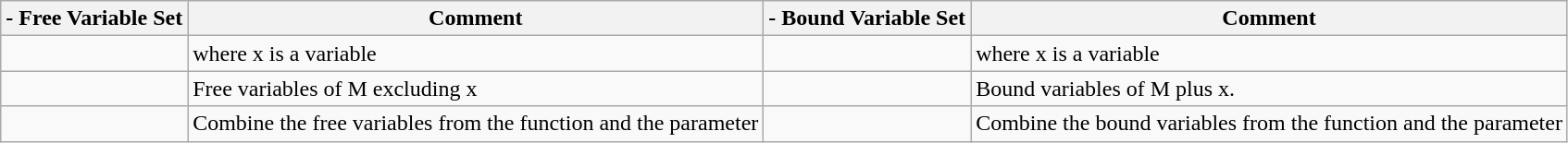<table class="wikitable">
<tr>
<th> - Free Variable Set</th>
<th>Comment</th>
<th> - Bound Variable Set</th>
<th>Comment</th>
</tr>
<tr>
<td></td>
<td>where x is a variable</td>
<td></td>
<td>where x is a variable</td>
</tr>
<tr>
<td></td>
<td>Free variables of M excluding x</td>
<td></td>
<td>Bound variables of M plus x.</td>
</tr>
<tr>
<td></td>
<td>Combine the free variables from the function and the parameter</td>
<td></td>
<td>Combine the bound variables from the function and the parameter</td>
</tr>
</table>
